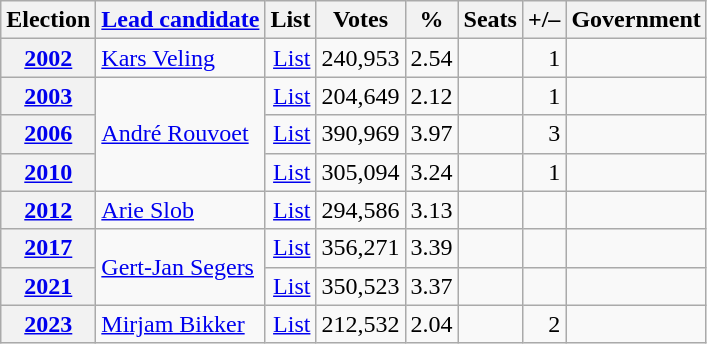<table class="wikitable" style="text-align: right;">
<tr>
<th>Election</th>
<th><a href='#'>Lead candidate</a></th>
<th>List</th>
<th>Votes</th>
<th>%</th>
<th>Seats</th>
<th>+/–</th>
<th>Government</th>
</tr>
<tr>
<th><a href='#'>2002</a></th>
<td align="left"><a href='#'>Kars Veling</a></td>
<td><a href='#'>List</a></td>
<td>240,953</td>
<td>2.54</td>
<td></td>
<td> 1</td>
<td></td>
</tr>
<tr>
<th><a href='#'>2003</a></th>
<td rowspan=3 align="left"><a href='#'>André Rouvoet</a></td>
<td><a href='#'>List</a></td>
<td>204,649</td>
<td>2.12</td>
<td></td>
<td> 1</td>
<td></td>
</tr>
<tr>
<th><a href='#'>2006</a></th>
<td><a href='#'>List</a></td>
<td>390,969</td>
<td>3.97</td>
<td></td>
<td> 3</td>
<td></td>
</tr>
<tr>
<th><a href='#'>2010</a></th>
<td><a href='#'>List</a></td>
<td>305,094</td>
<td>3.24</td>
<td></td>
<td> 1</td>
<td></td>
</tr>
<tr>
<th><a href='#'>2012</a></th>
<td align="left"><a href='#'>Arie Slob</a></td>
<td><a href='#'>List</a></td>
<td>294,586</td>
<td>3.13</td>
<td></td>
<td></td>
<td></td>
</tr>
<tr>
<th><a href='#'>2017</a></th>
<td rowspan=2 align="left"><a href='#'>Gert-Jan Segers</a></td>
<td><a href='#'>List</a></td>
<td>356,271</td>
<td>3.39</td>
<td></td>
<td></td>
<td></td>
</tr>
<tr>
<th><a href='#'>2021</a></th>
<td><a href='#'>List</a></td>
<td>350,523</td>
<td>3.37</td>
<td></td>
<td></td>
<td></td>
</tr>
<tr>
<th><a href='#'>2023</a></th>
<td align="left"><a href='#'>Mirjam Bikker</a></td>
<td><a href='#'>List</a></td>
<td>212,532</td>
<td>2.04</td>
<td></td>
<td> 2</td>
<td></td>
</tr>
</table>
